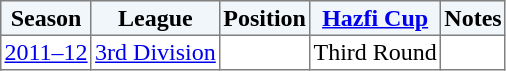<table border="1" cellpadding="2" style="border-collapse:collapse; text-align:center; font-size:normal;">
<tr style="background:#f0f6fa;">
<th>Season</th>
<th>League</th>
<th>Position</th>
<th><a href='#'>Hazfi Cup</a></th>
<th>Notes</th>
</tr>
<tr>
<td><a href='#'>2011–12</a></td>
<td><a href='#'>3rd Division</a></td>
<td></td>
<td>Third Round</td>
<td></td>
</tr>
</table>
